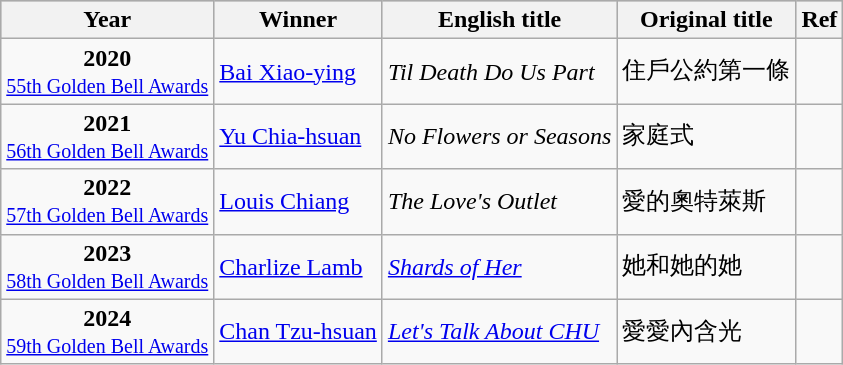<table class="wikitable sortable">
<tr style="background:#bebebe;">
<th>Year</th>
<th>Winner</th>
<th>English title</th>
<th>Original title</th>
<th>Ref</th>
</tr>
<tr>
<td style="text-align:center"><strong>2020</strong> <br> <small><a href='#'>55th Golden Bell Awards</a></small></td>
<td><a href='#'>Bai Xiao-ying</a></td>
<td><em>Til Death Do Us Part</em></td>
<td>住戶公約第一條</td>
<td></td>
</tr>
<tr>
<td style="text-align:center"><strong>2021</strong> <br> <small><a href='#'>56th Golden Bell Awards</a></small></td>
<td><a href='#'>Yu Chia-hsuan</a></td>
<td><em>No Flowers or Seasons</em></td>
<td>家庭式</td>
<td></td>
</tr>
<tr>
<td style="text-align:center"><strong>2022</strong> <br> <small><a href='#'>57th Golden Bell Awards</a></small></td>
<td><a href='#'>Louis Chiang</a></td>
<td><em>The Love's Outlet</em></td>
<td>愛的奧特萊斯</td>
<td></td>
</tr>
<tr>
<td style="text-align:center"><strong>2023</strong> <br> <small><a href='#'>58th Golden Bell Awards</a></small></td>
<td><a href='#'>Charlize Lamb</a></td>
<td><em><a href='#'>Shards of Her</a></em></td>
<td>她和她的她</td>
<td></td>
</tr>
<tr>
<td style="text-align:center"><strong>2024</strong> <br> <small><a href='#'>59th Golden Bell Awards</a></small></td>
<td><a href='#'>Chan Tzu-hsuan</a></td>
<td><em><a href='#'>Let's Talk About CHU</a></em></td>
<td>愛愛內含光</td>
<td></td>
</tr>
</table>
